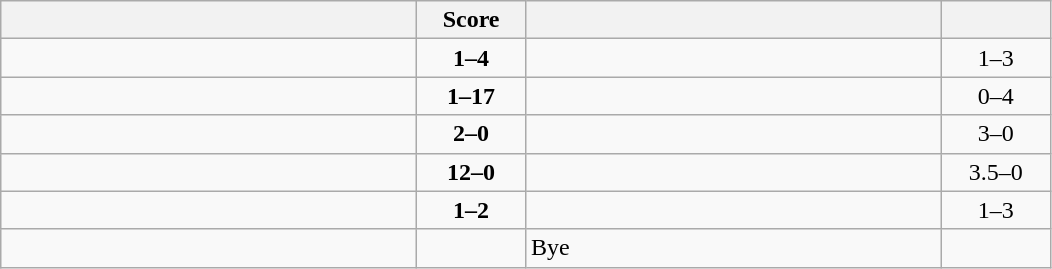<table class="wikitable" style="text-align: center; ">
<tr>
<th align="right" width="270"></th>
<th width="65">Score</th>
<th align="left" width="270"></th>
<th width="65"></th>
</tr>
<tr>
<td align="left"></td>
<td><strong>1–4</strong></td>
<td align="left"><strong></strong></td>
<td>1–3 <strong></strong></td>
</tr>
<tr>
<td align="left"></td>
<td><strong>1–17</strong></td>
<td align="left"><strong></strong></td>
<td>0–4 <strong></strong></td>
</tr>
<tr>
<td align="left"><strong></strong></td>
<td><strong>2–0</strong></td>
<td align="left"></td>
<td>3–0 <strong></strong></td>
</tr>
<tr>
<td align="left"><strong></strong></td>
<td><strong>12–0</strong></td>
<td align="left"></td>
<td>3.5–0 <strong></strong></td>
</tr>
<tr>
<td align="left"></td>
<td><strong>1–2</strong></td>
<td align="left"><strong></strong></td>
<td>1–3 <strong></strong></td>
</tr>
<tr>
<td align="left"><strong></strong></td>
<td></td>
<td align="left">Bye</td>
<td></td>
</tr>
</table>
